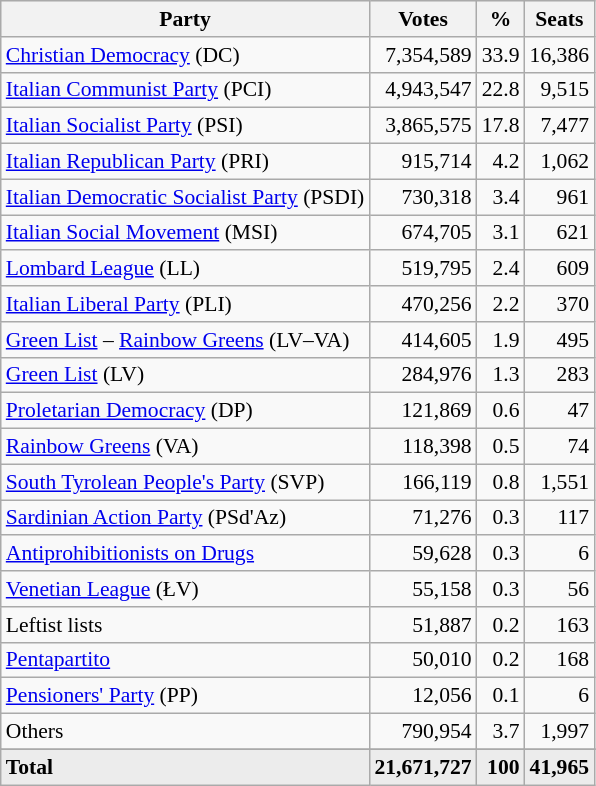<table class="wikitable" style="font-size: 90%;">
<tr bgcolor="#ececec">
<th>Party</th>
<th>Votes</th>
<th>%</th>
<th>Seats</th>
</tr>
<tr>
<td><a href='#'>Christian Democracy</a> (DC)</td>
<td align=right>7,354,589</td>
<td align=right>33.9</td>
<td align=right>16,386</td>
</tr>
<tr>
<td><a href='#'>Italian Communist Party</a> (PCI)</td>
<td align=right>4,943,547</td>
<td align=right>22.8</td>
<td align=right>9,515</td>
</tr>
<tr>
<td><a href='#'>Italian Socialist Party</a> (PSI)</td>
<td align=right>3,865,575</td>
<td align=right>17.8</td>
<td align=right>7,477</td>
</tr>
<tr>
<td><a href='#'>Italian Republican Party</a> (PRI)</td>
<td align=right>915,714</td>
<td align=right>4.2</td>
<td align=right>1,062</td>
</tr>
<tr>
<td><a href='#'>Italian Democratic Socialist Party</a> (PSDI)</td>
<td align=right>730,318</td>
<td align=right>3.4</td>
<td align=right>961</td>
</tr>
<tr>
<td><a href='#'>Italian Social Movement</a> (MSI)</td>
<td align=right>674,705</td>
<td align=right>3.1</td>
<td align=right>621</td>
</tr>
<tr>
<td><a href='#'>Lombard League</a> (LL)</td>
<td align=right>519,795</td>
<td align=right>2.4</td>
<td align=right>609</td>
</tr>
<tr>
<td><a href='#'>Italian Liberal Party</a> (PLI)</td>
<td align=right>470,256</td>
<td align=right>2.2</td>
<td align=right>370</td>
</tr>
<tr>
<td><a href='#'>Green List</a> – <a href='#'>Rainbow Greens</a> (LV–VA)</td>
<td align=right>414,605</td>
<td align=right>1.9</td>
<td align=right>495</td>
</tr>
<tr>
<td><a href='#'>Green List</a> (LV)</td>
<td align=right>284,976</td>
<td align=right>1.3</td>
<td align=right>283</td>
</tr>
<tr>
<td><a href='#'>Proletarian Democracy</a> (DP)</td>
<td align=right>121,869</td>
<td align=right>0.6</td>
<td align=right>47</td>
</tr>
<tr>
<td><a href='#'>Rainbow Greens</a> (VA)</td>
<td align=right>118,398</td>
<td align=right>0.5</td>
<td align=right>74</td>
</tr>
<tr>
<td><a href='#'>South Tyrolean People's Party</a> (SVP)</td>
<td align=right>166,119</td>
<td align=right>0.8</td>
<td align=right>1,551</td>
</tr>
<tr>
<td><a href='#'>Sardinian Action Party</a> (PSd'Az)</td>
<td align=right>71,276</td>
<td align=right>0.3</td>
<td align=right>117</td>
</tr>
<tr>
<td><a href='#'>Antiprohibitionists on Drugs</a></td>
<td align=right>59,628</td>
<td align=right>0.3</td>
<td align=right>6</td>
</tr>
<tr>
<td><a href='#'>Venetian League</a> (ŁV)</td>
<td align=right>55,158</td>
<td align=right>0.3</td>
<td align=right>56</td>
</tr>
<tr>
<td>Leftist lists</td>
<td align=right>51,887</td>
<td align=right>0.2</td>
<td align=right>163</td>
</tr>
<tr>
<td><a href='#'>Pentapartito</a></td>
<td align=right>50,010</td>
<td align=right>0.2</td>
<td align=right>168</td>
</tr>
<tr>
<td><a href='#'>Pensioners' Party</a> (PP)</td>
<td align=right>12,056</td>
<td align=right>0.1</td>
<td align=right>6</td>
</tr>
<tr>
<td>Others</td>
<td align=right>790,954</td>
<td align=right>3.7</td>
<td align=right>1,997</td>
</tr>
<tr>
</tr>
<tr bgcolor="#ececec">
<td><strong>Total</strong></td>
<td align=right><strong>21,671,727</strong></td>
<td align=right><strong>100</strong></td>
<td align=right><strong>41,965</strong></td>
</tr>
</table>
